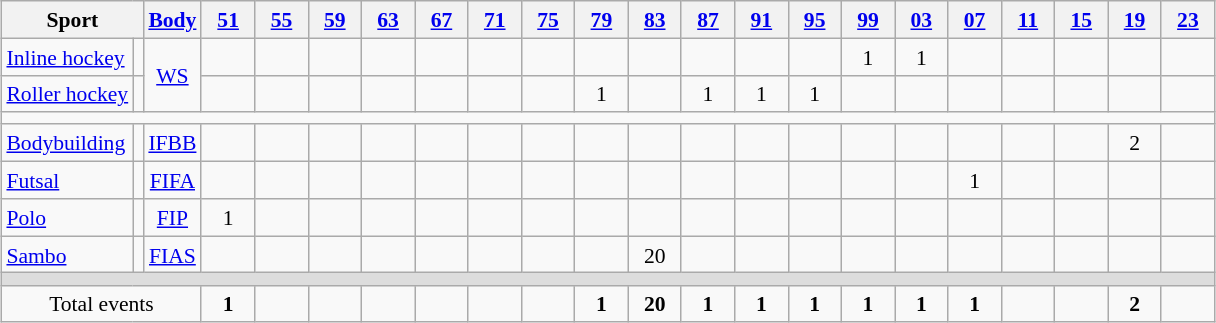<table class="wikitable collapsible" style="margin:0.5em auto;font-size:90%;line-height:1.25;text-align:center">
<tr>
<th colspan="2">Sport</th>
<th><a href='#'>Body</a></th>
<th style="width:2em"><a href='#'>51</a></th>
<th style="width:2em"><a href='#'>55</a></th>
<th style="width:2em"><a href='#'>59</a></th>
<th style="width:2em"><a href='#'>63</a></th>
<th style="width:2em"><a href='#'>67</a></th>
<th style="width:2em"><a href='#'>71</a></th>
<th style="width:2em"><a href='#'>75</a></th>
<th style="width:2em"><a href='#'>79</a></th>
<th style="width:2em"><a href='#'>83</a></th>
<th style="width:2em"><a href='#'>87</a></th>
<th style="width:2em"><a href='#'>91</a></th>
<th style="width:2em"><a href='#'>95</a></th>
<th style="width:2em"><a href='#'>99</a></th>
<th style="width:2em"><a href='#'>03</a></th>
<th style="width:2em"><a href='#'>07</a></th>
<th style="width:2em"><a href='#'>11</a></th>
<th style="width:2em"><a href='#'>15</a></th>
<th style="width:2em"><a href='#'>19</a></th>
<th style="width:2em"><a href='#'>23</a></th>
</tr>
<tr>
<td style="text-align:left;white-space:nowrap"><a href='#'>Inline hockey</a></td>
<td></td>
<td rowspan="2"><a href='#'>WS</a></td>
<td></td>
<td></td>
<td></td>
<td></td>
<td></td>
<td></td>
<td></td>
<td></td>
<td></td>
<td></td>
<td></td>
<td></td>
<td>1</td>
<td>1</td>
<td></td>
<td></td>
<td></td>
<td></td>
<td></td>
</tr>
<tr>
<td style="text-align:left;white-space:nowrap"><a href='#'>Roller hockey</a></td>
<td></td>
<td></td>
<td></td>
<td></td>
<td></td>
<td></td>
<td></td>
<td></td>
<td>1</td>
<td></td>
<td>1</td>
<td>1</td>
<td>1</td>
<td></td>
<td></td>
<td></td>
<td></td>
<td></td>
<td></td>
<td></td>
</tr>
<tr>
<td colspan="31" style="font-size:0.2em;line-height:1"> </td>
</tr>
<tr>
<td style="text-align:left;white-space:nowrap"><a href='#'>Bodybuilding</a></td>
<td></td>
<td><a href='#'>IFBB</a></td>
<td></td>
<td></td>
<td></td>
<td></td>
<td></td>
<td></td>
<td></td>
<td></td>
<td></td>
<td></td>
<td></td>
<td></td>
<td></td>
<td></td>
<td></td>
<td></td>
<td></td>
<td>2</td>
<td></td>
</tr>
<tr>
<td style="text-align:left;white-space:nowrap"><a href='#'>Futsal</a></td>
<td></td>
<td><a href='#'>FIFA</a></td>
<td></td>
<td></td>
<td></td>
<td></td>
<td></td>
<td></td>
<td></td>
<td></td>
<td></td>
<td></td>
<td></td>
<td></td>
<td></td>
<td></td>
<td>1</td>
<td></td>
<td></td>
<td></td>
<td></td>
</tr>
<tr>
<td style="text-align:left;white-space:nowrap"><a href='#'>Polo</a></td>
<td></td>
<td><a href='#'>FIP</a></td>
<td>1</td>
<td></td>
<td></td>
<td></td>
<td></td>
<td></td>
<td></td>
<td></td>
<td></td>
<td></td>
<td></td>
<td></td>
<td></td>
<td></td>
<td></td>
<td></td>
<td></td>
<td></td>
<td></td>
</tr>
<tr>
<td style="text-align:left;white-space:nowrap"><a href='#'>Sambo</a></td>
<td></td>
<td><a href='#'>FIAS</a></td>
<td></td>
<td></td>
<td></td>
<td></td>
<td></td>
<td></td>
<td></td>
<td></td>
<td>20</td>
<td></td>
<td></td>
<td></td>
<td></td>
<td></td>
<td></td>
<td></td>
<td></td>
<td></td>
<td></td>
</tr>
<tr bgcolor="#DDDDDD">
<td colspan="22" style="font-size:0.2em;line-height:1"> </td>
</tr>
<tr>
<td colspan="3">Total events</td>
<td><strong>1</strong></td>
<td></td>
<td></td>
<td></td>
<td></td>
<td></td>
<td></td>
<td><strong>1</strong></td>
<td><strong>20</strong></td>
<td><strong>1</strong></td>
<td><strong>1</strong></td>
<td><strong>1</strong></td>
<td><strong>1</strong></td>
<td><strong>1</strong></td>
<td><strong>1</strong></td>
<td></td>
<td></td>
<td><strong>2</strong></td>
<td></td>
</tr>
</table>
